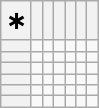<table class="wikitable" style="text-align:center">
<tr>
<th>∗</th>
<th></th>
<th></th>
<th></th>
<th></th>
<th></th>
<th></th>
</tr>
<tr>
<th></th>
<td></td>
<td></td>
<td></td>
<td></td>
<td></td>
<td></td>
</tr>
<tr>
<th></th>
<td></td>
<td></td>
<td></td>
<td></td>
<td></td>
<td></td>
</tr>
<tr>
<th></th>
<td></td>
<td></td>
<td></td>
<td></td>
<td></td>
<td></td>
</tr>
<tr>
<th></th>
<td></td>
<td></td>
<td></td>
<td></td>
<td></td>
<td></td>
</tr>
<tr>
<th></th>
<td></td>
<td></td>
<td></td>
<td></td>
<td></td>
<td></td>
</tr>
<tr>
<th></th>
<td></td>
<td></td>
<td></td>
<td></td>
<td></td>
<td></td>
</tr>
</table>
